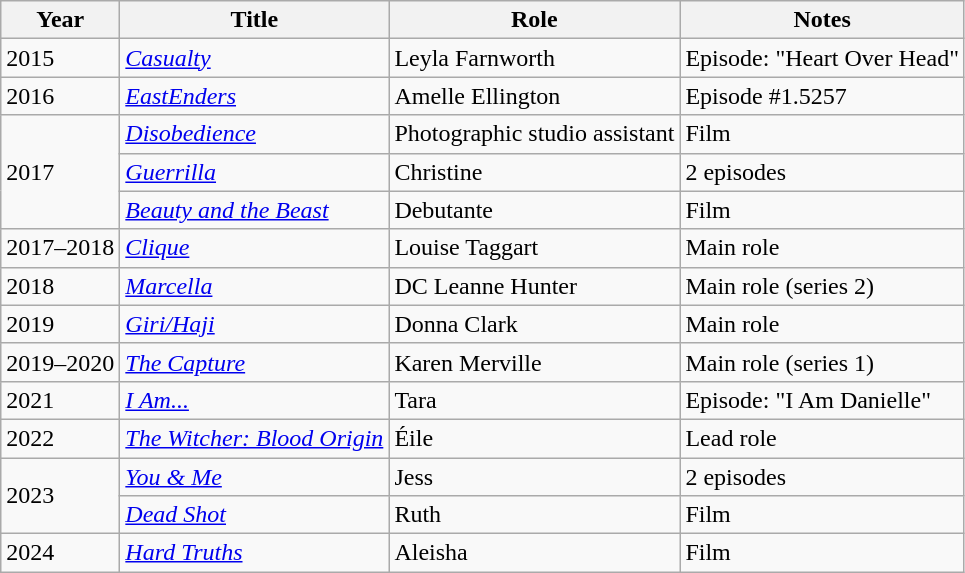<table class="sortable wikitable">
<tr>
<th>Year</th>
<th>Title</th>
<th>Role</th>
<th class="unsortable">Notes</th>
</tr>
<tr>
<td>2015</td>
<td><em><a href='#'>Casualty</a></em></td>
<td>Leyla Farnworth</td>
<td>Episode: "Heart Over Head"</td>
</tr>
<tr>
<td>2016</td>
<td><em><a href='#'>EastEnders</a></em></td>
<td>Amelle Ellington</td>
<td>Episode #1.5257</td>
</tr>
<tr>
<td rowspan=3>2017</td>
<td><em><a href='#'>Disobedience</a></em></td>
<td>Photographic studio assistant</td>
<td>Film</td>
</tr>
<tr>
<td><em><a href='#'>Guerrilla</a></em></td>
<td>Christine</td>
<td>2 episodes</td>
</tr>
<tr>
<td><em><a href='#'>Beauty and the Beast</a></em></td>
<td>Debutante</td>
<td>Film</td>
</tr>
<tr>
<td>2017–2018</td>
<td><em><a href='#'>Clique</a></em></td>
<td>Louise Taggart</td>
<td>Main role</td>
</tr>
<tr>
<td>2018</td>
<td><em><a href='#'>Marcella</a></em></td>
<td>DC Leanne Hunter</td>
<td>Main role (series 2)</td>
</tr>
<tr>
<td>2019</td>
<td><em><a href='#'>Giri/Haji</a></em></td>
<td>Donna Clark</td>
<td>Main role</td>
</tr>
<tr>
<td>2019–2020</td>
<td><em><a href='#'>The Capture</a></em></td>
<td>Karen Merville</td>
<td>Main role (series 1)</td>
</tr>
<tr>
<td>2021</td>
<td><em><a href='#'>I Am...</a> </em></td>
<td>Tara</td>
<td>Episode: "I Am Danielle"</td>
</tr>
<tr>
<td>2022</td>
<td><em><a href='#'>The Witcher: Blood Origin</a></em></td>
<td>Éile</td>
<td>Lead role</td>
</tr>
<tr>
<td rowspan=2>2023</td>
<td><em><a href='#'>You & Me</a></em></td>
<td>Jess</td>
<td>2 episodes</td>
</tr>
<tr>
<td><em><a href='#'>Dead Shot</a></em></td>
<td>Ruth</td>
<td>Film</td>
</tr>
<tr>
<td>2024</td>
<td><em><a href='#'>Hard Truths</a></em></td>
<td>Aleisha</td>
<td>Film</td>
</tr>
</table>
